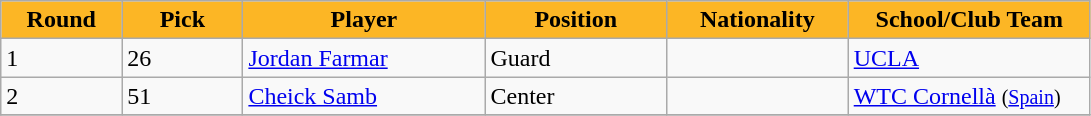<table class="wikitable sortable sortable">
<tr>
<th style="background:#Fcb625;" width="10%">Round</th>
<th style="background:#Fcb625;" width="10%">Pick</th>
<th style="background:#Fcb625;" width="20%">Player</th>
<th style="background:#Fcb625;" width="15%">Position</th>
<th style="background:#Fcb625;" width="15%">Nationality</th>
<th style="background:#Fcb625;" width="20%">School/Club Team</th>
</tr>
<tr>
<td>1</td>
<td>26</td>
<td><a href='#'>Jordan Farmar</a></td>
<td>Guard</td>
<td></td>
<td><a href='#'>UCLA</a></td>
</tr>
<tr>
<td>2</td>
<td>51</td>
<td><a href='#'>Cheick Samb</a></td>
<td>Center</td>
<td></td>
<td><a href='#'>WTC Cornellà</a> <small> (<a href='#'>Spain</a>)</small></td>
</tr>
<tr>
</tr>
</table>
